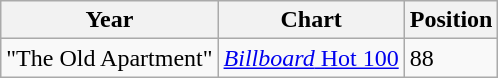<table class="wikitable">
<tr>
<th align="left">Year</th>
<th align="left">Chart</th>
<th align="left">Position</th>
</tr>
<tr |align="left"|1997>
<td align="left">"The Old Apartment"</td>
<td align="left"><a href='#'><em>Billboard</em> Hot 100</a></td>
<td align="left">88</td>
</tr>
</table>
